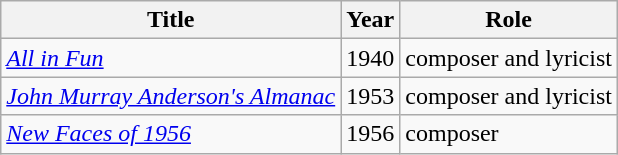<table class="wikitable">
<tr>
<th>Title</th>
<th>Year</th>
<th>Role</th>
</tr>
<tr>
<td><em><a href='#'>All in Fun</a></em></td>
<td>1940</td>
<td>composer and lyricist</td>
</tr>
<tr>
<td><em><a href='#'>John Murray Anderson's Almanac</a></em></td>
<td>1953</td>
<td>composer and lyricist</td>
</tr>
<tr>
<td><em><a href='#'>New Faces of 1956</a></em></td>
<td>1956</td>
<td>composer</td>
</tr>
</table>
